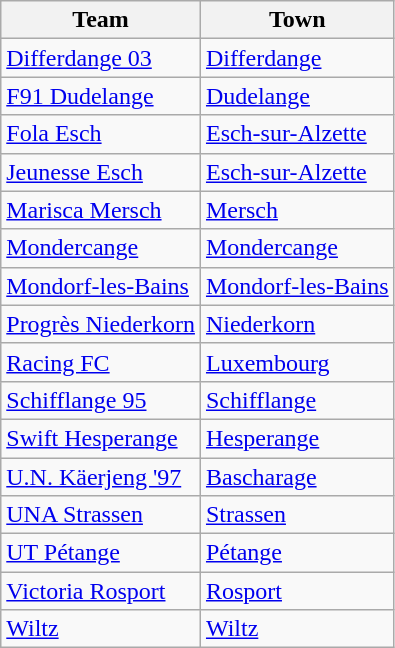<table class="wikitable sortable">
<tr>
<th>Team</th>
<th>Town</th>
</tr>
<tr>
<td><a href='#'>Differdange 03</a></td>
<td><a href='#'>Differdange</a></td>
</tr>
<tr>
<td><a href='#'>F91 Dudelange</a></td>
<td><a href='#'>Dudelange</a></td>
</tr>
<tr>
<td><a href='#'>Fola Esch</a></td>
<td><a href='#'>Esch-sur-Alzette</a></td>
</tr>
<tr>
<td><a href='#'>Jeunesse Esch</a></td>
<td><a href='#'>Esch-sur-Alzette</a></td>
</tr>
<tr>
<td><a href='#'>Marisca Mersch</a></td>
<td><a href='#'>Mersch</a></td>
</tr>
<tr>
<td><a href='#'>Mondercange</a></td>
<td><a href='#'>Mondercange</a></td>
</tr>
<tr>
<td><a href='#'>Mondorf-les-Bains</a></td>
<td><a href='#'>Mondorf-les-Bains</a></td>
</tr>
<tr>
<td><a href='#'>Progrès Niederkorn</a></td>
<td><a href='#'>Niederkorn</a></td>
</tr>
<tr>
<td><a href='#'>Racing FC</a></td>
<td><a href='#'>Luxembourg</a></td>
</tr>
<tr>
<td><a href='#'>Schifflange 95</a></td>
<td><a href='#'>Schifflange</a></td>
</tr>
<tr>
<td><a href='#'>Swift Hesperange</a></td>
<td><a href='#'>Hesperange</a></td>
</tr>
<tr>
<td><a href='#'>U.N. Käerjeng '97</a></td>
<td><a href='#'>Bascharage</a></td>
</tr>
<tr>
<td><a href='#'>UNA Strassen</a></td>
<td><a href='#'>Strassen</a></td>
</tr>
<tr>
<td><a href='#'>UT Pétange</a></td>
<td><a href='#'>Pétange</a></td>
</tr>
<tr>
<td><a href='#'>Victoria Rosport</a></td>
<td><a href='#'>Rosport</a></td>
</tr>
<tr>
<td><a href='#'>Wiltz</a></td>
<td><a href='#'>Wiltz</a></td>
</tr>
</table>
